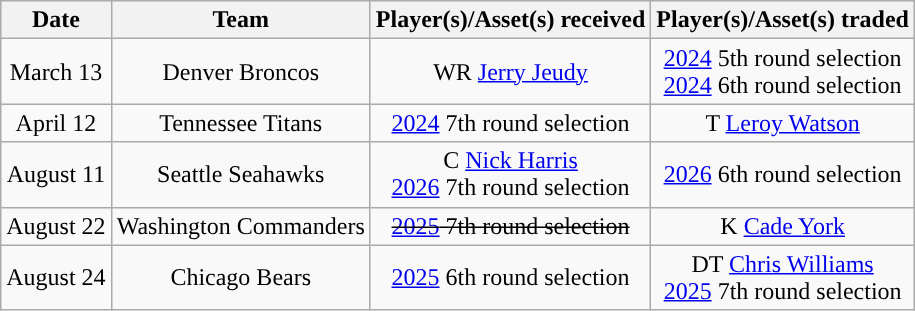<table class="wikitable" style="text-align:center">
<tr>
<th>Date</th>
<th>Team</th>
<th>Player(s)/Asset(s) received</th>
<th>Player(s)/Asset(s) traded</th>
</tr>
<tr>
<td>March 13</td>
<td>Denver Broncos</td>
<td>WR <a href='#'>Jerry Jeudy</a></td>
<td><a href='#'>2024</a> 5th round selection<br><a href='#'>2024</a> 6th round selection</td>
</tr>
<tr>
<td>April 12</td>
<td>Tennessee Titans</td>
<td><a href='#'>2024</a> 7th round selection</td>
<td>T <a href='#'>Leroy Watson</a></td>
</tr>
<tr>
<td>August 11</td>
<td>Seattle Seahawks</td>
<td>C <a href='#'>Nick Harris</a><br><a href='#'>2026</a> 7th round selection</td>
<td><a href='#'>2026</a> 6th round selection</td>
</tr>
<tr>
<td>August 22</td>
<td>Washington Commanders</td>
<td><s><a href='#'>2025</a> 7th round selection</s></td>
<td>K <a href='#'>Cade York</a></td>
</tr>
<tr>
<td>August 24</td>
<td>Chicago Bears</td>
<td><a href='#'>2025</a> 6th round selection</td>
<td>DT <a href='#'>Chris Williams</a><br><a href='#'>2025</a> 7th round selection</td>
</tr>
</table>
